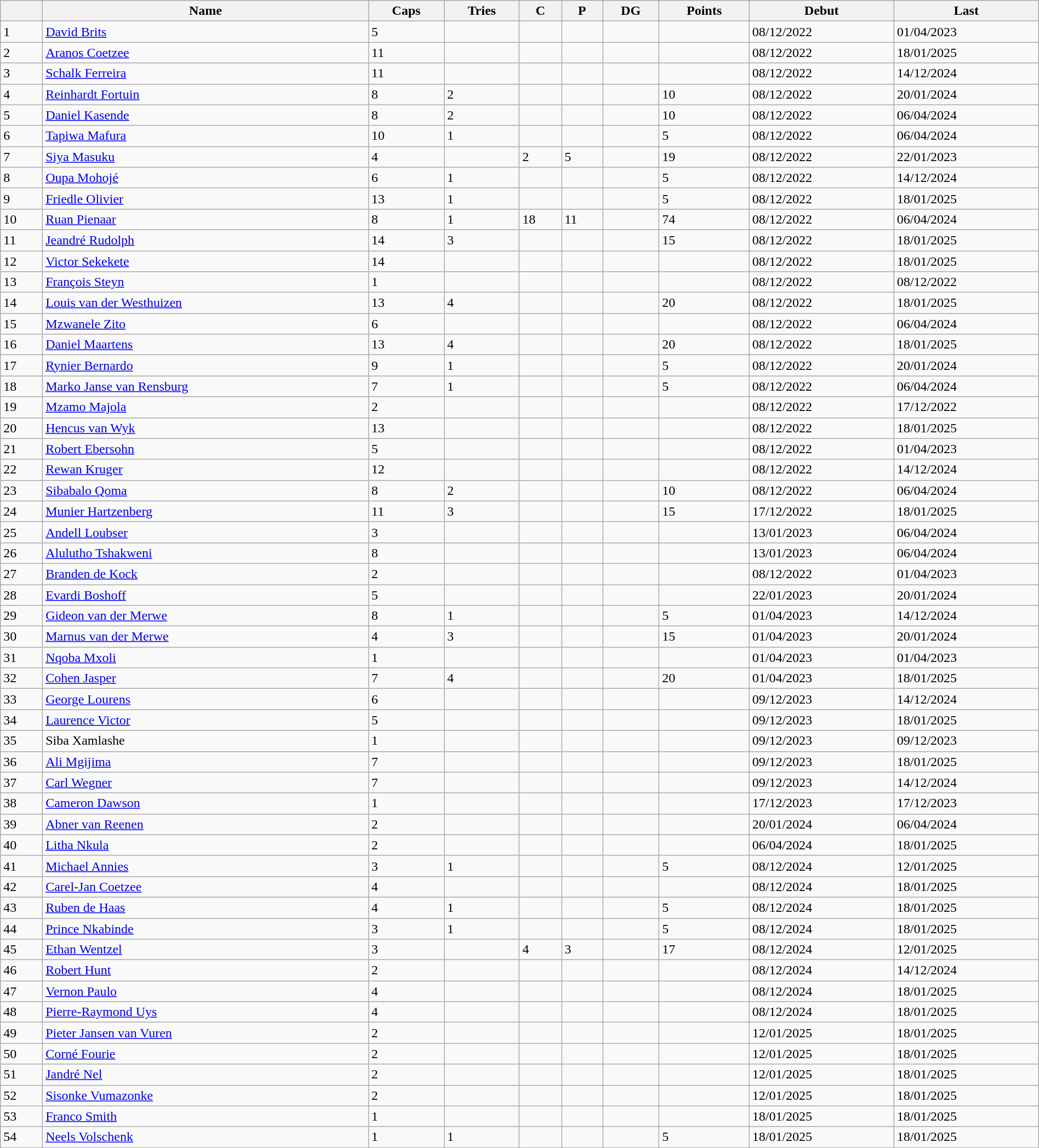<table class="wikitable sortable" style="width:100%;">
<tr>
<th scope=col></th>
<th scope=col>Name</th>
<th scope=col>Caps</th>
<th scope=col>Tries</th>
<th scope=col>C</th>
<th scope=col>P</th>
<th scope=col>DG</th>
<th scope=col>Points</th>
<th scope=col>Debut</th>
<th scope=col>Last</th>
</tr>
<tr>
<td>1</td>
<td><a href='#'>David Brits</a></td>
<td>5</td>
<td></td>
<td></td>
<td></td>
<td></td>
<td></td>
<td>08/12/2022</td>
<td>01/04/2023</td>
</tr>
<tr>
<td>2</td>
<td><a href='#'>Aranos Coetzee</a></td>
<td>11</td>
<td></td>
<td></td>
<td></td>
<td></td>
<td></td>
<td>08/12/2022</td>
<td>18/01/2025</td>
</tr>
<tr>
<td>3</td>
<td><a href='#'>Schalk Ferreira</a></td>
<td>11</td>
<td></td>
<td></td>
<td></td>
<td></td>
<td></td>
<td>08/12/2022</td>
<td>14/12/2024</td>
</tr>
<tr>
<td>4</td>
<td><a href='#'>Reinhardt Fortuin</a></td>
<td>8</td>
<td>2</td>
<td></td>
<td></td>
<td></td>
<td>10</td>
<td>08/12/2022</td>
<td>20/01/2024</td>
</tr>
<tr>
<td>5</td>
<td><a href='#'>Daniel Kasende</a></td>
<td>8</td>
<td>2</td>
<td></td>
<td></td>
<td></td>
<td>10</td>
<td>08/12/2022</td>
<td>06/04/2024</td>
</tr>
<tr>
<td>6</td>
<td><a href='#'>Tapiwa Mafura</a></td>
<td>10</td>
<td>1</td>
<td></td>
<td></td>
<td></td>
<td>5</td>
<td>08/12/2022</td>
<td>06/04/2024</td>
</tr>
<tr>
<td>7</td>
<td><a href='#'>Siya Masuku</a></td>
<td>4</td>
<td></td>
<td>2</td>
<td>5</td>
<td></td>
<td>19</td>
<td>08/12/2022</td>
<td>22/01/2023</td>
</tr>
<tr>
<td>8</td>
<td><a href='#'>Oupa Mohojé</a></td>
<td>6</td>
<td>1</td>
<td></td>
<td></td>
<td></td>
<td>5</td>
<td>08/12/2022</td>
<td>14/12/2024</td>
</tr>
<tr>
<td>9</td>
<td><a href='#'>Friedle Olivier</a></td>
<td>13</td>
<td>1</td>
<td></td>
<td></td>
<td></td>
<td>5</td>
<td>08/12/2022</td>
<td>18/01/2025</td>
</tr>
<tr>
<td>10</td>
<td><a href='#'>Ruan Pienaar</a></td>
<td>8</td>
<td>1</td>
<td>18</td>
<td>11</td>
<td></td>
<td>74</td>
<td>08/12/2022</td>
<td>06/04/2024</td>
</tr>
<tr>
<td>11</td>
<td><a href='#'>Jeandré Rudolph</a></td>
<td>14</td>
<td>3</td>
<td></td>
<td></td>
<td></td>
<td>15</td>
<td>08/12/2022</td>
<td>18/01/2025</td>
</tr>
<tr>
<td>12</td>
<td><a href='#'>Victor Sekekete</a></td>
<td>14</td>
<td></td>
<td></td>
<td></td>
<td></td>
<td></td>
<td>08/12/2022</td>
<td>18/01/2025</td>
</tr>
<tr>
<td>13</td>
<td><a href='#'>François Steyn</a></td>
<td>1</td>
<td></td>
<td></td>
<td></td>
<td></td>
<td></td>
<td>08/12/2022</td>
<td>08/12/2022</td>
</tr>
<tr>
<td>14</td>
<td><a href='#'>Louis van der Westhuizen</a></td>
<td>13</td>
<td>4</td>
<td></td>
<td></td>
<td></td>
<td>20</td>
<td>08/12/2022</td>
<td>18/01/2025</td>
</tr>
<tr>
<td>15</td>
<td><a href='#'>Mzwanele Zito</a></td>
<td>6</td>
<td></td>
<td></td>
<td></td>
<td></td>
<td></td>
<td>08/12/2022</td>
<td>06/04/2024</td>
</tr>
<tr>
<td>16</td>
<td><a href='#'>Daniel Maartens</a></td>
<td>13</td>
<td>4</td>
<td></td>
<td></td>
<td></td>
<td>20</td>
<td>08/12/2022</td>
<td>18/01/2025</td>
</tr>
<tr>
<td>17</td>
<td><a href='#'>Rynier Bernardo</a></td>
<td>9</td>
<td>1</td>
<td></td>
<td></td>
<td></td>
<td>5</td>
<td>08/12/2022</td>
<td>20/01/2024</td>
</tr>
<tr>
<td>18</td>
<td><a href='#'>Marko Janse van Rensburg</a></td>
<td>7</td>
<td>1</td>
<td></td>
<td></td>
<td></td>
<td>5</td>
<td>08/12/2022</td>
<td>06/04/2024</td>
</tr>
<tr>
<td>19</td>
<td><a href='#'>Mzamo Majola</a></td>
<td>2</td>
<td></td>
<td></td>
<td></td>
<td></td>
<td></td>
<td>08/12/2022</td>
<td>17/12/2022</td>
</tr>
<tr>
<td>20</td>
<td><a href='#'>Hencus van Wyk</a></td>
<td>13</td>
<td></td>
<td></td>
<td></td>
<td></td>
<td></td>
<td>08/12/2022</td>
<td>18/01/2025</td>
</tr>
<tr>
<td>21</td>
<td><a href='#'>Robert Ebersohn</a></td>
<td>5</td>
<td></td>
<td></td>
<td></td>
<td></td>
<td></td>
<td>08/12/2022</td>
<td>01/04/2023</td>
</tr>
<tr>
<td>22</td>
<td><a href='#'>Rewan Kruger</a></td>
<td>12</td>
<td></td>
<td></td>
<td></td>
<td></td>
<td></td>
<td>08/12/2022</td>
<td>14/12/2024</td>
</tr>
<tr>
<td>23</td>
<td><a href='#'>Sibabalo Qoma</a></td>
<td>8</td>
<td>2</td>
<td></td>
<td></td>
<td></td>
<td>10</td>
<td>08/12/2022</td>
<td>06/04/2024</td>
</tr>
<tr>
<td>24</td>
<td><a href='#'>Munier Hartzenberg</a></td>
<td>11</td>
<td>3</td>
<td></td>
<td></td>
<td></td>
<td>15</td>
<td>17/12/2022</td>
<td>18/01/2025</td>
</tr>
<tr>
<td>25</td>
<td><a href='#'>Andell Loubser</a></td>
<td>3</td>
<td></td>
<td></td>
<td></td>
<td></td>
<td></td>
<td>13/01/2023</td>
<td>06/04/2024</td>
</tr>
<tr>
<td>26</td>
<td><a href='#'>Alulutho Tshakweni</a></td>
<td>8</td>
<td></td>
<td></td>
<td></td>
<td></td>
<td></td>
<td>13/01/2023</td>
<td>06/04/2024</td>
</tr>
<tr>
<td>27</td>
<td><a href='#'>Branden de Kock</a></td>
<td>2</td>
<td></td>
<td></td>
<td></td>
<td></td>
<td></td>
<td>08/12/2022</td>
<td>01/04/2023</td>
</tr>
<tr>
<td>28</td>
<td><a href='#'>Evardi Boshoff</a></td>
<td>5</td>
<td></td>
<td></td>
<td></td>
<td></td>
<td></td>
<td>22/01/2023</td>
<td>20/01/2024</td>
</tr>
<tr>
<td>29</td>
<td><a href='#'>Gideon van der Merwe</a></td>
<td>8</td>
<td>1</td>
<td></td>
<td></td>
<td></td>
<td>5</td>
<td>01/04/2023</td>
<td>14/12/2024</td>
</tr>
<tr>
<td>30</td>
<td><a href='#'>Marnus van der Merwe</a></td>
<td>4</td>
<td>3</td>
<td></td>
<td></td>
<td></td>
<td>15</td>
<td>01/04/2023</td>
<td>20/01/2024</td>
</tr>
<tr>
<td>31</td>
<td><a href='#'>Nqoba Mxoli</a></td>
<td>1</td>
<td></td>
<td></td>
<td></td>
<td></td>
<td></td>
<td>01/04/2023</td>
<td>01/04/2023</td>
</tr>
<tr>
<td>32</td>
<td><a href='#'>Cohen Jasper</a></td>
<td>7</td>
<td>4</td>
<td></td>
<td></td>
<td></td>
<td>20</td>
<td>01/04/2023</td>
<td>18/01/2025</td>
</tr>
<tr>
<td>33</td>
<td><a href='#'>George Lourens</a></td>
<td>6</td>
<td></td>
<td></td>
<td></td>
<td></td>
<td></td>
<td>09/12/2023</td>
<td>14/12/2024</td>
</tr>
<tr>
<td>34</td>
<td><a href='#'>Laurence Victor</a></td>
<td>5</td>
<td></td>
<td></td>
<td></td>
<td></td>
<td></td>
<td>09/12/2023</td>
<td>18/01/2025</td>
</tr>
<tr>
<td>35</td>
<td>Siba Xamlashe</td>
<td>1</td>
<td></td>
<td></td>
<td></td>
<td></td>
<td></td>
<td>09/12/2023</td>
<td>09/12/2023</td>
</tr>
<tr>
<td>36</td>
<td><a href='#'>Ali Mgijima</a></td>
<td>7</td>
<td></td>
<td></td>
<td></td>
<td></td>
<td></td>
<td>09/12/2023</td>
<td>18/01/2025</td>
</tr>
<tr>
<td>37</td>
<td><a href='#'>Carl Wegner</a></td>
<td>7</td>
<td></td>
<td></td>
<td></td>
<td></td>
<td></td>
<td>09/12/2023</td>
<td>14/12/2024</td>
</tr>
<tr>
<td>38</td>
<td><a href='#'>Cameron Dawson</a></td>
<td>1</td>
<td></td>
<td></td>
<td></td>
<td></td>
<td></td>
<td>17/12/2023</td>
<td>17/12/2023</td>
</tr>
<tr>
<td>39</td>
<td><a href='#'>Abner van Reenen</a></td>
<td>2</td>
<td></td>
<td></td>
<td></td>
<td></td>
<td></td>
<td>20/01/2024</td>
<td>06/04/2024</td>
</tr>
<tr>
<td>40</td>
<td><a href='#'>Litha Nkula</a></td>
<td>2</td>
<td></td>
<td></td>
<td></td>
<td></td>
<td></td>
<td>06/04/2024</td>
<td>18/01/2025</td>
</tr>
<tr>
<td>41</td>
<td><a href='#'>Michael Annies</a></td>
<td>3</td>
<td>1</td>
<td></td>
<td></td>
<td></td>
<td>5</td>
<td>08/12/2024</td>
<td>12/01/2025</td>
</tr>
<tr>
<td>42</td>
<td><a href='#'>Carel-Jan Coetzee</a></td>
<td>4</td>
<td></td>
<td></td>
<td></td>
<td></td>
<td></td>
<td>08/12/2024</td>
<td>18/01/2025</td>
</tr>
<tr>
<td>43</td>
<td><a href='#'>Ruben de Haas</a></td>
<td>4</td>
<td>1</td>
<td></td>
<td></td>
<td></td>
<td>5</td>
<td>08/12/2024</td>
<td>18/01/2025</td>
</tr>
<tr>
<td>44</td>
<td><a href='#'>Prince Nkabinde</a></td>
<td>3</td>
<td>1</td>
<td></td>
<td></td>
<td></td>
<td>5</td>
<td>08/12/2024</td>
<td>18/01/2025</td>
</tr>
<tr>
<td>45</td>
<td><a href='#'>Ethan Wentzel</a></td>
<td>3</td>
<td></td>
<td>4</td>
<td>3</td>
<td></td>
<td>17</td>
<td>08/12/2024</td>
<td>12/01/2025</td>
</tr>
<tr>
<td>46</td>
<td><a href='#'>Robert Hunt</a></td>
<td>2</td>
<td></td>
<td></td>
<td></td>
<td></td>
<td></td>
<td>08/12/2024</td>
<td>14/12/2024</td>
</tr>
<tr>
<td>47</td>
<td><a href='#'>Vernon Paulo</a></td>
<td>4</td>
<td></td>
<td></td>
<td></td>
<td></td>
<td></td>
<td>08/12/2024</td>
<td>18/01/2025</td>
</tr>
<tr>
<td>48</td>
<td><a href='#'>Pierre-Raymond Uys</a></td>
<td>4</td>
<td></td>
<td></td>
<td></td>
<td></td>
<td></td>
<td>08/12/2024</td>
<td>18/01/2025</td>
</tr>
<tr>
<td>49</td>
<td><a href='#'>Pieter Jansen van Vuren</a></td>
<td>2</td>
<td></td>
<td></td>
<td></td>
<td></td>
<td></td>
<td>12/01/2025</td>
<td>18/01/2025</td>
</tr>
<tr>
<td>50</td>
<td><a href='#'>Corné Fourie</a></td>
<td>2</td>
<td></td>
<td></td>
<td></td>
<td></td>
<td></td>
<td>12/01/2025</td>
<td>18/01/2025</td>
</tr>
<tr>
<td>51</td>
<td><a href='#'>Jandré Nel</a></td>
<td>2</td>
<td></td>
<td></td>
<td></td>
<td></td>
<td></td>
<td>12/01/2025</td>
<td>18/01/2025</td>
</tr>
<tr>
<td>52</td>
<td><a href='#'>Sisonke Vumazonke</a></td>
<td>2</td>
<td></td>
<td></td>
<td></td>
<td></td>
<td></td>
<td>12/01/2025</td>
<td>18/01/2025</td>
</tr>
<tr>
<td>53</td>
<td><a href='#'>Franco Smith</a></td>
<td>1</td>
<td></td>
<td></td>
<td></td>
<td></td>
<td></td>
<td>18/01/2025</td>
<td>18/01/2025</td>
</tr>
<tr>
<td>54</td>
<td><a href='#'>Neels Volschenk</a></td>
<td>1</td>
<td>1</td>
<td></td>
<td></td>
<td></td>
<td>5</td>
<td>18/01/2025</td>
<td>18/01/2025</td>
</tr>
</table>
